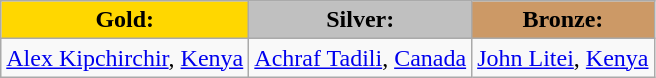<table class="wikitable">
<tr>
<td style="text-align:center;background-color:gold;"><strong>Gold:</strong></td>
<td style="text-align:center;background-color:silver;"><strong>Silver:</strong></td>
<td style="text-align:center;background-color:#CC9966;"><strong>Bronze:</strong></td>
</tr>
<tr>
<td> <a href='#'>Alex Kipchirchir</a>, <a href='#'>Kenya</a></td>
<td> <a href='#'>Achraf Tadili</a>, <a href='#'>Canada</a></td>
<td> <a href='#'>John Litei</a>, <a href='#'>Kenya</a></td>
</tr>
</table>
